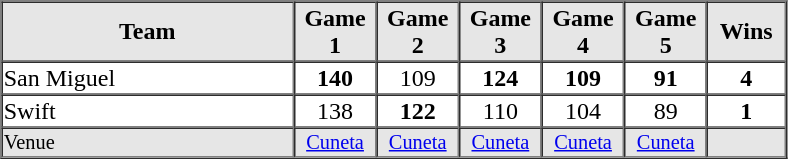<table border="1" cellspacing="0"  style="width:525px; margin:auto;">
<tr style="text-align:center; background:#e6e6e6;">
<th style="text-align:center; width:30%;">Team</th>
<th width=8%>Game 1</th>
<th width=8%>Game 2</th>
<th width=8%>Game 3</th>
<th width=8%>Game 4</th>
<th width=8%>Game 5</th>
<th width=8%>Wins</th>
</tr>
<tr style="text-align:center;">
<td align=left>San Miguel</td>
<td><strong>140</strong></td>
<td>109</td>
<td><strong>124</strong></td>
<td><strong>109</strong></td>
<td><strong>91</strong></td>
<td><strong>4</strong></td>
</tr>
<tr style="text-align:center;">
<td align=left>Swift</td>
<td>138</td>
<td><strong>122</strong></td>
<td>110</td>
<td>104</td>
<td>89</td>
<td><strong>1</strong></td>
</tr>
<tr style="text-align:center; font-size:85%; background:#e6e6e6;">
<td align=left>Venue</td>
<td><a href='#'>Cuneta</a></td>
<td><a href='#'>Cuneta</a></td>
<td><a href='#'>Cuneta</a></td>
<td><a href='#'>Cuneta</a></td>
<td><a href='#'>Cuneta</a></td>
<td></td>
</tr>
</table>
